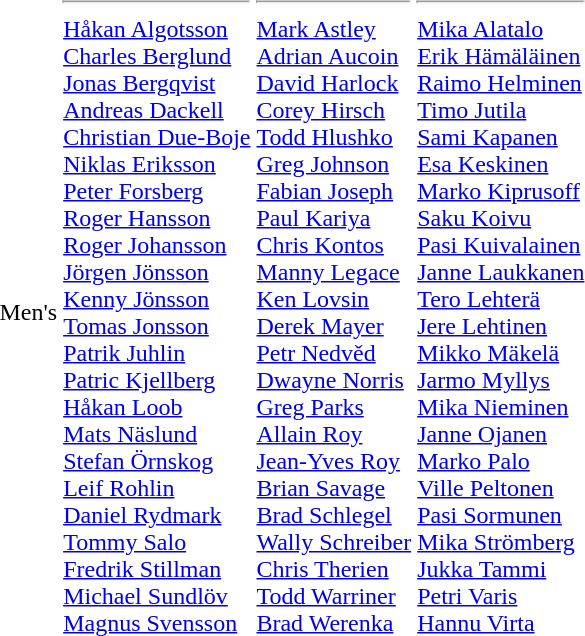<table>
<tr>
<td>Men's</td>
<td><hr><a href='#'>Håkan Algotsson</a><br><a href='#'>Charles Berglund</a><br><a href='#'>Jonas Bergqvist</a><br><a href='#'>Andreas Dackell</a><br><a href='#'>Christian Due-Boje</a><br><a href='#'>Niklas Eriksson</a><br><a href='#'>Peter Forsberg</a><br><a href='#'>Roger Hansson</a><br><a href='#'>Roger Johansson</a><br><a href='#'>Jörgen Jönsson</a><br><a href='#'>Kenny Jönsson</a><br><a href='#'>Tomas Jonsson</a><br><a href='#'>Patrik Juhlin</a><br><a href='#'>Patric Kjellberg</a><br><a href='#'>Håkan Loob</a><br><a href='#'>Mats Näslund</a><br><a href='#'>Stefan Örnskog</a><br><a href='#'>Leif Rohlin</a><br><a href='#'>Daniel Rydmark</a><br><a href='#'>Tommy Salo</a><br><a href='#'>Fredrik Stillman</a><br><a href='#'>Michael Sundlöv</a><br><a href='#'>Magnus Svensson</a></td>
<td><hr><a href='#'>Mark Astley</a><br><a href='#'>Adrian Aucoin</a><br><a href='#'>David Harlock</a><br><a href='#'>Corey Hirsch</a><br><a href='#'>Todd Hlushko</a><br><a href='#'>Greg Johnson</a><br><a href='#'>Fabian Joseph</a><br><a href='#'>Paul Kariya</a><br><a href='#'>Chris Kontos</a><br><a href='#'>Manny Legace</a><br><a href='#'>Ken Lovsin</a><br><a href='#'>Derek Mayer</a><br><a href='#'>Petr Nedvěd</a><br><a href='#'>Dwayne Norris</a><br><a href='#'>Greg Parks</a><br><a href='#'>Allain Roy</a><br><a href='#'>Jean-Yves Roy</a><br><a href='#'>Brian Savage</a><br><a href='#'>Brad Schlegel</a><br><a href='#'>Wally Schreiber</a><br><a href='#'>Chris Therien</a><br><a href='#'>Todd Warriner</a><br><a href='#'>Brad Werenka</a></td>
<td><hr><a href='#'>Mika Alatalo</a><br><a href='#'>Erik Hämäläinen</a><br><a href='#'>Raimo Helminen</a><br><a href='#'>Timo Jutila</a><br><a href='#'>Sami Kapanen</a><br><a href='#'>Esa Keskinen</a><br><a href='#'>Marko Kiprusoff</a><br><a href='#'>Saku Koivu</a><br><a href='#'>Pasi Kuivalainen</a><br><a href='#'>Janne Laukkanen</a><br><a href='#'>Tero Lehterä</a><br><a href='#'>Jere Lehtinen</a><br><a href='#'>Mikko Mäkelä</a><br><a href='#'>Jarmo Myllys</a><br><a href='#'>Mika Nieminen</a><br><a href='#'>Janne Ojanen</a><br><a href='#'>Marko Palo</a><br><a href='#'>Ville Peltonen</a><br><a href='#'>Pasi Sormunen</a><br><a href='#'>Mika Strömberg</a><br><a href='#'>Jukka Tammi</a><br><a href='#'>Petri Varis</a><br><a href='#'>Hannu Virta</a></td>
</tr>
</table>
